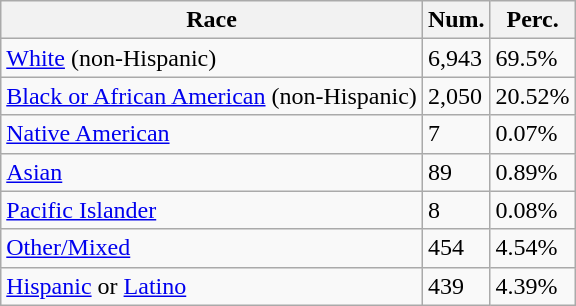<table class="wikitable">
<tr>
<th>Race</th>
<th>Num.</th>
<th>Perc.</th>
</tr>
<tr>
<td><a href='#'>White</a> (non-Hispanic)</td>
<td>6,943</td>
<td>69.5%</td>
</tr>
<tr>
<td><a href='#'>Black or African American</a> (non-Hispanic)</td>
<td>2,050</td>
<td>20.52%</td>
</tr>
<tr>
<td><a href='#'>Native American</a></td>
<td>7</td>
<td>0.07%</td>
</tr>
<tr>
<td><a href='#'>Asian</a></td>
<td>89</td>
<td>0.89%</td>
</tr>
<tr>
<td><a href='#'>Pacific Islander</a></td>
<td>8</td>
<td>0.08%</td>
</tr>
<tr>
<td><a href='#'>Other/Mixed</a></td>
<td>454</td>
<td>4.54%</td>
</tr>
<tr>
<td><a href='#'>Hispanic</a> or <a href='#'>Latino</a></td>
<td>439</td>
<td>4.39%</td>
</tr>
</table>
